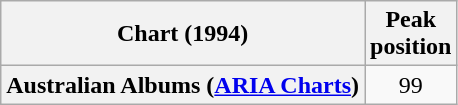<table class="wikitable sortable plainrowheaders" style="text-align:center">
<tr>
<th scope="col">Chart (1994)</th>
<th scope="col">Peak<br>position</th>
</tr>
<tr>
<th scope="row">Australian Albums (<a href='#'>ARIA Charts</a>)</th>
<td>99</td>
</tr>
</table>
